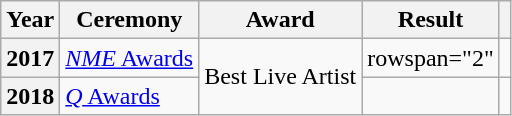<table class="wikitable unsortable plainrowheaders">
<tr>
<th>Year</th>
<th>Ceremony</th>
<th>Award</th>
<th>Result</th>
<th></th>
</tr>
<tr>
<th scope="row">2017</th>
<td><a href='#'><em>NME</em> Awards</a></td>
<td rowspan="2">Best Live Artist</td>
<td>rowspan="2" </td>
<td></td>
</tr>
<tr>
<th scope="row">2018</th>
<td><a href='#'><em>Q</em> Awards</a></td>
<td></td>
</tr>
</table>
